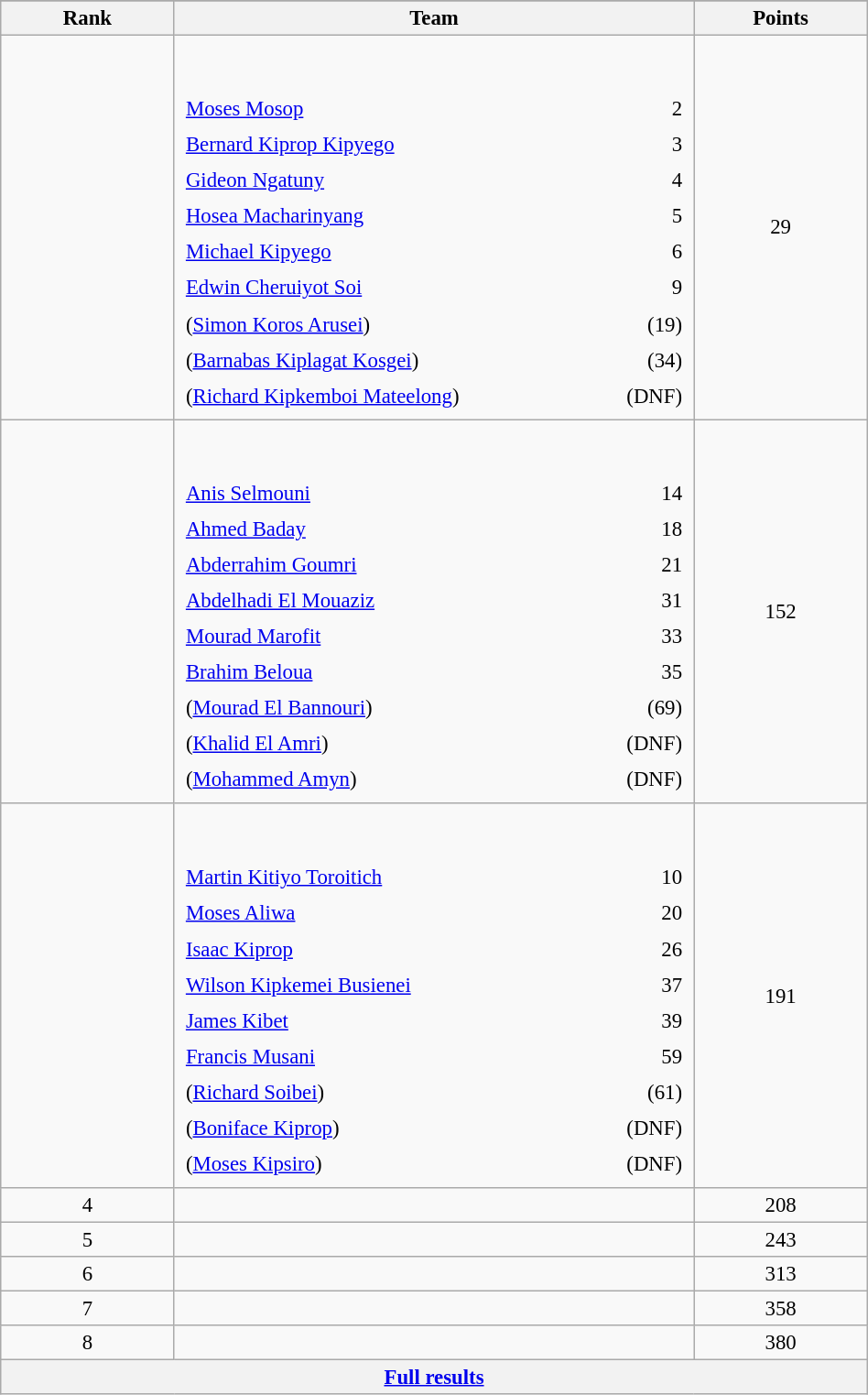<table class="wikitable sortable" style=" text-align:center; font-size:95%;" width="50%">
<tr>
</tr>
<tr>
<th width=10%>Rank</th>
<th width=30%>Team</th>
<th width=10%>Points</th>
</tr>
<tr>
<td align=center></td>
<td align=left> <br><br><table width=100%>
<tr>
<td align=left style="border:0"><a href='#'>Moses Mosop</a></td>
<td align=right style="border:0">2</td>
</tr>
<tr>
<td align=left style="border:0"><a href='#'>Bernard Kiprop Kipyego</a></td>
<td align=right style="border:0">3</td>
</tr>
<tr>
<td align=left style="border:0"><a href='#'>Gideon Ngatuny</a></td>
<td align=right style="border:0">4</td>
</tr>
<tr>
<td align=left style="border:0"><a href='#'>Hosea Macharinyang</a></td>
<td align=right style="border:0">5</td>
</tr>
<tr>
<td align=left style="border:0"><a href='#'>Michael Kipyego</a></td>
<td align=right style="border:0">6</td>
</tr>
<tr>
<td align=left style="border:0"><a href='#'>Edwin Cheruiyot Soi</a></td>
<td align=right style="border:0">9</td>
</tr>
<tr>
<td align=left style="border:0">(<a href='#'>Simon Koros Arusei</a>)</td>
<td align=right style="border:0">(19)</td>
</tr>
<tr>
<td align=left style="border:0">(<a href='#'>Barnabas Kiplagat Kosgei</a>)</td>
<td align=right style="border:0">(34)</td>
</tr>
<tr>
<td align=left style="border:0">(<a href='#'>Richard Kipkemboi Mateelong</a>)</td>
<td align=right style="border:0">(DNF)</td>
</tr>
</table>
</td>
<td>29</td>
</tr>
<tr>
<td align=center></td>
<td align=left> <br><br><table width=100%>
<tr>
<td align=left style="border:0"><a href='#'>Anis Selmouni</a></td>
<td align=right style="border:0">14</td>
</tr>
<tr>
<td align=left style="border:0"><a href='#'>Ahmed Baday</a></td>
<td align=right style="border:0">18</td>
</tr>
<tr>
<td align=left style="border:0"><a href='#'>Abderrahim Goumri</a></td>
<td align=right style="border:0">21</td>
</tr>
<tr>
<td align=left style="border:0"><a href='#'>Abdelhadi El Mouaziz</a></td>
<td align=right style="border:0">31</td>
</tr>
<tr>
<td align=left style="border:0"><a href='#'>Mourad Marofit</a></td>
<td align=right style="border:0">33</td>
</tr>
<tr>
<td align=left style="border:0"><a href='#'>Brahim Beloua</a></td>
<td align=right style="border:0">35</td>
</tr>
<tr>
<td align=left style="border:0">(<a href='#'>Mourad El Bannouri</a>)</td>
<td align=right style="border:0">(69)</td>
</tr>
<tr>
<td align=left style="border:0">(<a href='#'>Khalid El Amri</a>)</td>
<td align=right style="border:0">(DNF)</td>
</tr>
<tr>
<td align=left style="border:0">(<a href='#'>Mohammed Amyn</a>)</td>
<td align=right style="border:0">(DNF)</td>
</tr>
</table>
</td>
<td>152</td>
</tr>
<tr>
<td align=center></td>
<td align=left> <br><br><table width=100%>
<tr>
<td align=left style="border:0"><a href='#'>Martin Kitiyo Toroitich</a></td>
<td align=right style="border:0">10</td>
</tr>
<tr>
<td align=left style="border:0"><a href='#'>Moses Aliwa</a></td>
<td align=right style="border:0">20</td>
</tr>
<tr>
<td align=left style="border:0"><a href='#'>Isaac Kiprop</a></td>
<td align=right style="border:0">26</td>
</tr>
<tr>
<td align=left style="border:0"><a href='#'>Wilson Kipkemei Busienei</a></td>
<td align=right style="border:0">37</td>
</tr>
<tr>
<td align=left style="border:0"><a href='#'>James Kibet</a></td>
<td align=right style="border:0">39</td>
</tr>
<tr>
<td align=left style="border:0"><a href='#'>Francis Musani</a></td>
<td align=right style="border:0">59</td>
</tr>
<tr>
<td align=left style="border:0">(<a href='#'>Richard Soibei</a>)</td>
<td align=right style="border:0">(61)</td>
</tr>
<tr>
<td align=left style="border:0">(<a href='#'>Boniface Kiprop</a>)</td>
<td align=right style="border:0">(DNF)</td>
</tr>
<tr>
<td align=left style="border:0">(<a href='#'>Moses Kipsiro</a>)</td>
<td align=right style="border:0">(DNF)</td>
</tr>
</table>
</td>
<td>191</td>
</tr>
<tr>
<td align=center>4</td>
<td align=left></td>
<td>208</td>
</tr>
<tr>
<td align=center>5</td>
<td align=left></td>
<td>243</td>
</tr>
<tr>
<td align=center>6</td>
<td align=left></td>
<td>313</td>
</tr>
<tr>
<td align=center>7</td>
<td align=left></td>
<td>358</td>
</tr>
<tr>
<td align=center>8</td>
<td align=left></td>
<td>380</td>
</tr>
<tr class="sortbottom">
<th colspan=3 align=center><a href='#'>Full results</a></th>
</tr>
</table>
